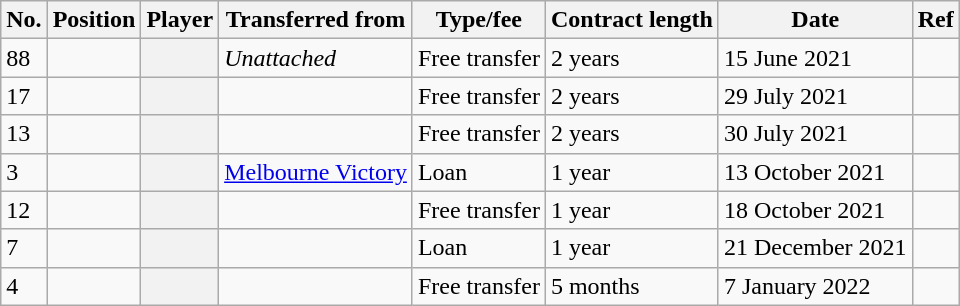<table class="wikitable plainrowheaders sortable" style="text-align:center; text-align:left">
<tr>
<th scope="col">No.</th>
<th scope="col">Position</th>
<th scope="col">Player</th>
<th scope="col">Transferred from</th>
<th scope="col">Type/fee</th>
<th scope="col">Contract length</th>
<th scope="col">Date</th>
<th scope="col" class="unsortable">Ref</th>
</tr>
<tr>
<td>88</td>
<td></td>
<th scope="row"></th>
<td><em>Unattached</em></td>
<td>Free transfer</td>
<td>2 years</td>
<td>15 June 2021</td>
<td></td>
</tr>
<tr>
<td>17</td>
<td></td>
<th scope="row"></th>
<td></td>
<td>Free transfer</td>
<td>2 years</td>
<td>29 July 2021</td>
<td></td>
</tr>
<tr>
<td>13</td>
<td></td>
<th scope="row"></th>
<td></td>
<td>Free transfer</td>
<td>2 years</td>
<td>30 July 2021</td>
<td></td>
</tr>
<tr>
<td>3</td>
<td></td>
<th scope="row"></th>
<td><a href='#'>Melbourne Victory</a></td>
<td>Loan</td>
<td>1 year</td>
<td>13 October 2021</td>
<td></td>
</tr>
<tr>
<td>12</td>
<td></td>
<th scope="row"></th>
<td></td>
<td>Free transfer</td>
<td>1 year</td>
<td>18 October 2021</td>
<td></td>
</tr>
<tr>
<td>7</td>
<td></td>
<th scope="row"></th>
<td></td>
<td>Loan</td>
<td>1 year</td>
<td>21 December 2021</td>
<td></td>
</tr>
<tr>
<td>4</td>
<td></td>
<th scope="row"></th>
<td></td>
<td>Free transfer</td>
<td>5 months</td>
<td>7 January 2022</td>
<td></td>
</tr>
</table>
